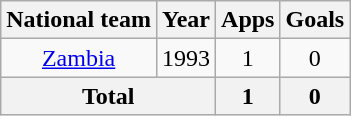<table class="wikitable" style="text-align: center;">
<tr>
<th>National team</th>
<th>Year</th>
<th>Apps</th>
<th>Goals</th>
</tr>
<tr>
<td><a href='#'>Zambia</a></td>
<td>1993</td>
<td>1</td>
<td>0</td>
</tr>
<tr>
<th colspan="2">Total</th>
<th>1</th>
<th>0</th>
</tr>
</table>
